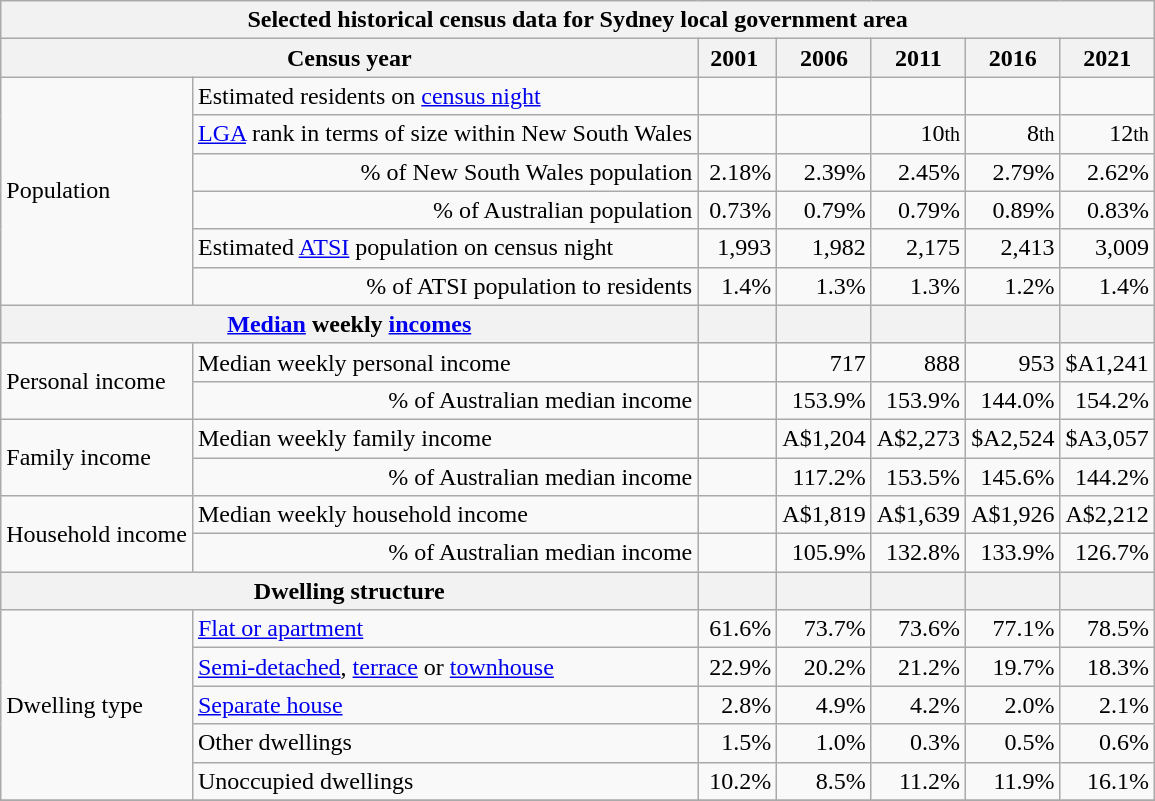<table class="wikitable">
<tr>
<th colspan="8">Selected historical census data for Sydney local government area</th>
</tr>
<tr>
<th colspan=3>Census year</th>
<th>2001 </th>
<th>2006</th>
<th>2011</th>
<th>2016</th>
<th>2021 </th>
</tr>
<tr>
<td rowspan=6 colspan="2">Population</td>
<td>Estimated residents on <a href='#'>census night</a></td>
<td align="right"></td>
<td align="right"></td>
<td align="right"></td>
<td align="right"></td>
<td align="right"></td>
</tr>
<tr>
<td align="right"><a href='#'>LGA</a> rank in terms of size within New South Wales</td>
<td align="right"></td>
<td align="right"></td>
<td align="right">10<small>th</small></td>
<td align="right">8<small>th</small></td>
<td align="right">12<small>th</small></td>
</tr>
<tr>
<td align="right">% of New South Wales population</td>
<td align="right">2.18%</td>
<td align="right"> 2.39%</td>
<td align="right"> 2.45%</td>
<td align="right"> 2.79%</td>
<td align="right"> 2.62%</td>
</tr>
<tr>
<td align="right">% of Australian population</td>
<td align="right"> 0.73%</td>
<td align="right"> 0.79%</td>
<td align="right"> 0.79%</td>
<td align="right"> 0.89%</td>
<td align="right"> 0.83%</td>
</tr>
<tr>
<td>Estimated <a href='#'>ATSI</a> population on census night</td>
<td align="right">1,993</td>
<td align="right"> 1,982</td>
<td align="right"> 2,175</td>
<td align="right">2,413</td>
<td align="right">3,009</td>
</tr>
<tr>
<td align="right">% of ATSI population to residents</td>
<td align="right">1.4%</td>
<td align="right"> 1.3%</td>
<td align="right"> 1.3%</td>
<td align="right"> 1.2%</td>
<td align="right"> 1.4%</td>
</tr>
<tr>
<th colspan=3><a href='#'>Median</a> weekly <a href='#'>incomes</a></th>
<th></th>
<th></th>
<th></th>
<th></th>
<th></th>
</tr>
<tr>
<td rowspan=2 colspan=2>Personal income</td>
<td>Median weekly personal income</td>
<td align="right"></td>
<td align="right">717</td>
<td align="right">888</td>
<td align="right">953</td>
<td align="right">$A1,241</td>
</tr>
<tr>
<td align="right">% of Australian median income</td>
<td align="right"></td>
<td align="right">153.9%</td>
<td align="right"> 153.9%</td>
<td align="right"> 144.0%</td>
<td align="right"> 154.2%</td>
</tr>
<tr>
<td rowspan=2 colspan=2>Family income</td>
<td>Median weekly family income</td>
<td align="right"></td>
<td align="right">A$1,204</td>
<td align="right">A$2,273</td>
<td align="right">$A2,524</td>
<td align="right">$A3,057</td>
</tr>
<tr>
<td align="right">% of Australian median income</td>
<td align="right"></td>
<td align="right">117.2%</td>
<td align="right"> 153.5%</td>
<td align="right"> 145.6%</td>
<td align="right"> 144.2%</td>
</tr>
<tr>
<td rowspan=2 colspan=2>Household income</td>
<td>Median weekly household income</td>
<td align="right"></td>
<td align="right">A$1,819</td>
<td align="right">A$1,639</td>
<td align="right">A$1,926</td>
<td align="right">A$2,212</td>
</tr>
<tr>
<td align="right">% of Australian median income</td>
<td align="right"></td>
<td align="right">105.9%</td>
<td align="right"> 132.8%</td>
<td align="right"> 133.9%</td>
<td align="right"> 126.7%</td>
</tr>
<tr>
<th colspan=3>Dwelling structure</th>
<th></th>
<th></th>
<th></th>
<th></th>
<th></th>
</tr>
<tr>
<td rowspan=5 colspan=2>Dwelling type</td>
<td><a href='#'>Flat or apartment</a></td>
<td align="right">61.6%</td>
<td align="right"> 73.7%</td>
<td align="right"> 73.6%</td>
<td align="right"> 77.1%</td>
<td align="right"> 78.5%</td>
</tr>
<tr>
<td><a href='#'>Semi-detached</a>, <a href='#'>terrace</a> or <a href='#'>townhouse</a></td>
<td align="right">22.9%</td>
<td align="right"> 20.2%</td>
<td align="right"> 21.2%</td>
<td align="right"> 19.7%</td>
<td align="right"> 18.3%</td>
</tr>
<tr>
<td><a href='#'>Separate house</a></td>
<td align="right">2.8%</td>
<td align="right"> 4.9%</td>
<td align="right"> 4.2%</td>
<td align="right"> 2.0%</td>
<td align="right"> 2.1%</td>
</tr>
<tr>
<td>Other dwellings</td>
<td align="right">1.5%</td>
<td align="right"> 1.0%</td>
<td align="right"> 0.3%</td>
<td align="right"> 0.5%</td>
<td align="right"> 0.6%</td>
</tr>
<tr>
<td>Unoccupied dwellings</td>
<td align="right">10.2%</td>
<td align="right"> 8.5%</td>
<td align="right"> 11.2%</td>
<td align="right"> 11.9%</td>
<td align="right"> 16.1%</td>
</tr>
<tr>
</tr>
</table>
